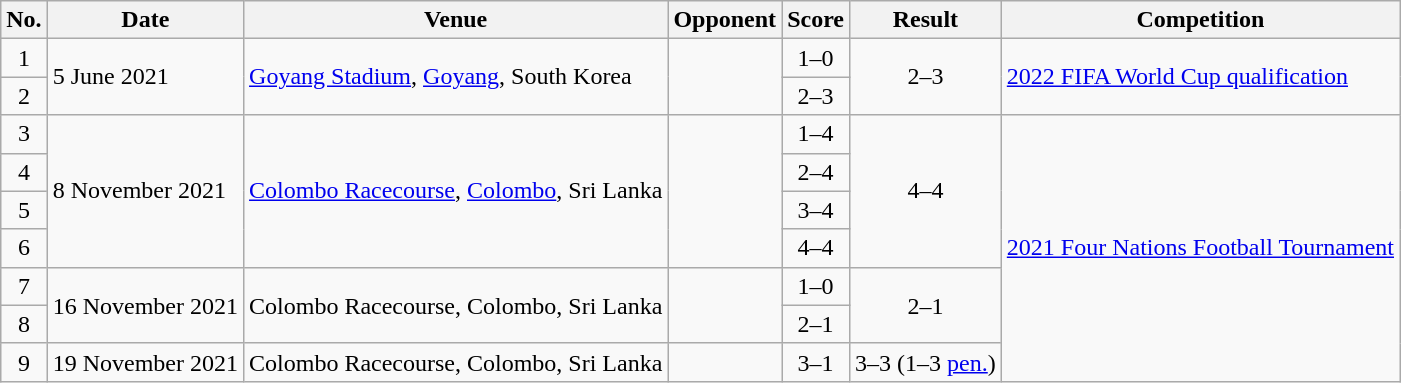<table class="wikitable plainrowheaders sortable">
<tr>
<th>No.</th>
<th>Date</th>
<th>Venue</th>
<th>Opponent</th>
<th>Score</th>
<th>Result</th>
<th>Competition</th>
</tr>
<tr>
<td align="center">1</td>
<td rowspan="2">5 June 2021</td>
<td rowspan="2"><a href='#'>Goyang Stadium</a>, <a href='#'>Goyang</a>, South Korea</td>
<td rowspan="2"></td>
<td align="center">1–0</td>
<td rowspan="2" align="center">2–3</td>
<td rowspan="2"><a href='#'>2022 FIFA World Cup qualification</a></td>
</tr>
<tr>
<td align="center">2</td>
<td align="center">2–3</td>
</tr>
<tr>
<td align="center">3</td>
<td rowspan="4">8 November 2021</td>
<td rowspan="4"><a href='#'>Colombo Racecourse</a>, <a href='#'>Colombo</a>, Sri Lanka</td>
<td rowspan="4"></td>
<td align="center">1–4</td>
<td rowspan="4" align="center">4–4</td>
<td rowspan="7"><a href='#'>2021 Four Nations Football Tournament</a></td>
</tr>
<tr>
<td align="center">4</td>
<td align="center">2–4</td>
</tr>
<tr>
<td align="center">5</td>
<td align="center">3–4</td>
</tr>
<tr>
<td align="center">6</td>
<td align="center">4–4</td>
</tr>
<tr>
<td align="center">7</td>
<td rowspan="2">16 November 2021</td>
<td rowspan="2">Colombo Racecourse, Colombo, Sri Lanka</td>
<td rowspan="2"></td>
<td align="center">1–0</td>
<td rowspan="2" align="center">2–1</td>
</tr>
<tr>
<td align="center">8</td>
<td align="center">2–1</td>
</tr>
<tr>
<td align="center">9</td>
<td>19 November 2021</td>
<td>Colombo Racecourse, Colombo, Sri Lanka</td>
<td></td>
<td align="center">3–1</td>
<td align="center">3–3 (1–3 <a href='#'>pen.</a>)</td>
</tr>
</table>
